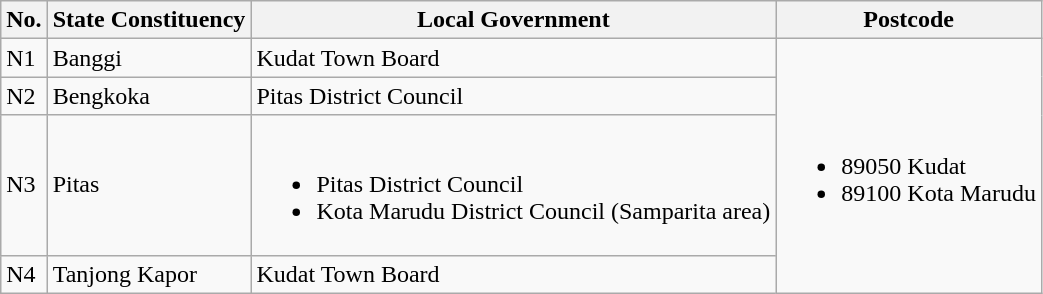<table class="wikitable">
<tr>
<th>No.</th>
<th>State Constituency</th>
<th>Local Government</th>
<th>Postcode</th>
</tr>
<tr>
<td>N1</td>
<td>Banggi</td>
<td>Kudat Town Board</td>
<td rowspan="4"><br><ul><li>89050 Kudat</li><li>89100 Kota Marudu</li></ul></td>
</tr>
<tr>
<td>N2</td>
<td>Bengkoka</td>
<td>Pitas District Council</td>
</tr>
<tr>
<td>N3</td>
<td>Pitas</td>
<td><br><ul><li>Pitas District Council</li><li>Kota Marudu District Council (Samparita area)</li></ul></td>
</tr>
<tr>
<td>N4</td>
<td>Tanjong Kapor</td>
<td>Kudat Town Board</td>
</tr>
</table>
